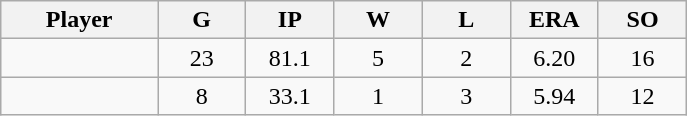<table class="wikitable sortable">
<tr>
<th bgcolor="#DDDDFF" width="16%">Player</th>
<th bgcolor="#DDDDFF" width="9%">G</th>
<th bgcolor="#DDDDFF" width="9%">IP</th>
<th bgcolor="#DDDDFF" width="9%">W</th>
<th bgcolor="#DDDDFF" width="9%">L</th>
<th bgcolor="#DDDDFF" width="9%">ERA</th>
<th bgcolor="#DDDDFF" width="9%">SO</th>
</tr>
<tr align="center">
<td></td>
<td>23</td>
<td>81.1</td>
<td>5</td>
<td>2</td>
<td>6.20</td>
<td>16</td>
</tr>
<tr align="center">
<td></td>
<td>8</td>
<td>33.1</td>
<td>1</td>
<td>3</td>
<td>5.94</td>
<td>12</td>
</tr>
</table>
